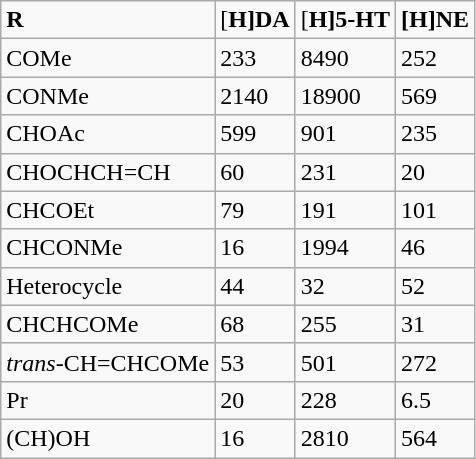<table class="wikitable">
<tr>
<td><strong>R</strong></td>
<td>[<strong>H]DA</strong></td>
<td>[<strong>H]5-HT</strong></td>
<td><strong>[H]NE</strong></td>
</tr>
<tr>
<td>COMe</td>
<td>233</td>
<td>8490</td>
<td>252</td>
</tr>
<tr>
<td>CONMe</td>
<td>2140</td>
<td>18900</td>
<td>569</td>
</tr>
<tr>
<td>CHOAc</td>
<td>599</td>
<td>901</td>
<td>235</td>
</tr>
<tr>
<td>CHOCHCH=CH</td>
<td>60</td>
<td>231</td>
<td>20</td>
</tr>
<tr>
<td>CHCOEt</td>
<td>79</td>
<td>191</td>
<td>101</td>
</tr>
<tr>
<td>CHCONMe</td>
<td>16</td>
<td>1994</td>
<td>46</td>
</tr>
<tr>
<td>Heterocycle</td>
<td>44</td>
<td>32</td>
<td>52</td>
</tr>
<tr>
<td>CHCHCOMe</td>
<td>68</td>
<td>255</td>
<td>31</td>
</tr>
<tr>
<td><em>trans</em>-CH=CHCOMe</td>
<td>53</td>
<td>501</td>
<td>272</td>
</tr>
<tr>
<td>Pr</td>
<td>20</td>
<td>228</td>
<td>6.5</td>
</tr>
<tr>
<td>(CH)OH</td>
<td>16</td>
<td>2810</td>
<td>564</td>
</tr>
</table>
